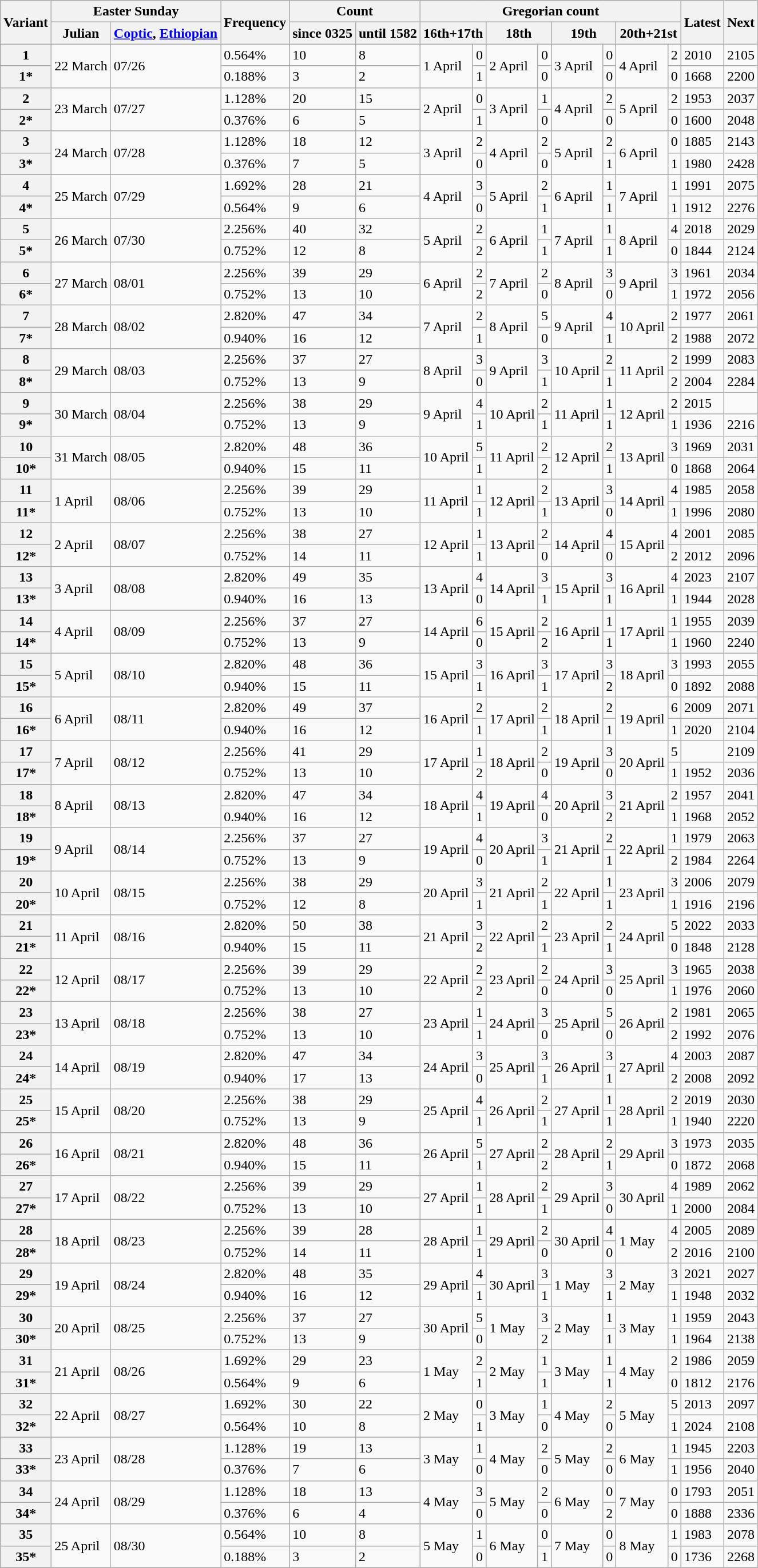<table class="wikitable sortable collapsible">
<tr>
<th rowspan=2>Variant</th>
<th colspan=2>Easter Sunday</th>
<th rowspan=2>Frequency</th>
<th colspan=2>Count</th>
<th colspan=8>Gregorian count</th>
<th rowspan=2>Latest</th>
<th rowspan=2>Next</th>
</tr>
<tr>
<th class="unsortable">Julian</th>
<th class="unsortable"><a href='#'>Coptic</a>, <a href='#'>Ethiopian</a></th>
<th>since 0325</th>
<th>until 1582</th>
<th colspan=2 title="+10 days" class="unsortable">16th+17th</th>
<th colspan=2 title="+11 days" class="unsortable">18th</th>
<th colspan=2 title="+12 days" class="unsortable">19th</th>
<th colspan=2 title="+13 days" class="unsortable">20th+21st</th>
</tr>
<tr>
<th>1</th>
<td rowspan=2>22 March</td>
<td rowspan=2>07/26</td>
<td title="3/532">0.564%</td>
<td>10</td>
<td>8</td>
<td rowspan=2>1 April</td>
<td>0</td>
<td rowspan=2>2 April</td>
<td>0</td>
<td rowspan=2>3 April</td>
<td>0</td>
<td rowspan=2>4 April</td>
<td>2</td>
<td>2010</td>
<td>2105</td>
</tr>
<tr>
<th>1*</th>
<td title="1/532">0.188%</td>
<td>3</td>
<td>2</td>
<td>1</td>
<td>0</td>
<td>0</td>
<td>0</td>
<td>1668</td>
<td>2200</td>
</tr>
<tr>
<th>2</th>
<td rowspan=2>23 March</td>
<td rowspan=2>07/27</td>
<td title="6/532">1.128%</td>
<td>20</td>
<td>15</td>
<td rowspan=2>2 April</td>
<td>0</td>
<td rowspan=2>3 April</td>
<td>1</td>
<td rowspan=2>4 April</td>
<td>2</td>
<td rowspan=2>5 April</td>
<td>2</td>
<td>1953</td>
<td>2037</td>
</tr>
<tr>
<th>2*</th>
<td title="2/532">0.376%</td>
<td>6</td>
<td>5</td>
<td>1</td>
<td>0</td>
<td>0</td>
<td>0</td>
<td>1600</td>
<td>2048</td>
</tr>
<tr>
<th>3</th>
<td rowspan=2>24 March</td>
<td rowspan=2>07/28</td>
<td title="6/532">1.128%</td>
<td>18</td>
<td>12</td>
<td rowspan=2>3 April</td>
<td>2</td>
<td rowspan=2>4 April</td>
<td>2</td>
<td rowspan=2>5 April</td>
<td>2</td>
<td rowspan=2>6 April</td>
<td>0</td>
<td>1885</td>
<td>2143</td>
</tr>
<tr>
<th>3*</th>
<td title="2/532">0.376%</td>
<td>7</td>
<td>5</td>
<td>0</td>
<td>0</td>
<td>1</td>
<td>1</td>
<td>1980</td>
<td>2428</td>
</tr>
<tr>
<th>4</th>
<td rowspan=2>25 March</td>
<td rowspan=2>07/29</td>
<td title="9/532">1.692%</td>
<td>28</td>
<td>21</td>
<td rowspan=2>4 April</td>
<td>3</td>
<td rowspan=2>5 April</td>
<td>2</td>
<td rowspan=2>6 April</td>
<td>1</td>
<td rowspan=2>7 April</td>
<td>1</td>
<td>1991</td>
<td>2075</td>
</tr>
<tr>
<th>4*</th>
<td title="3/532">0.564%</td>
<td>9</td>
<td>6</td>
<td>0</td>
<td>1</td>
<td>1</td>
<td>1</td>
<td>1912</td>
<td>2276</td>
</tr>
<tr>
<th>5</th>
<td rowspan=2>26 March</td>
<td rowspan=2>07/30</td>
<td title="12/532">2.256%</td>
<td>40</td>
<td>32</td>
<td rowspan=2>5 April</td>
<td>2</td>
<td rowspan=2>6 April</td>
<td>1</td>
<td rowspan=2>7 April</td>
<td>1</td>
<td rowspan=2>8 April</td>
<td>4</td>
<td>2018</td>
<td>2029</td>
</tr>
<tr>
<th>5*</th>
<td title="4/532">0.752%</td>
<td>12</td>
<td>8</td>
<td>2</td>
<td>1</td>
<td>1</td>
<td>0</td>
<td>1844</td>
<td>2124</td>
</tr>
<tr>
<th>6</th>
<td rowspan=2>27 March</td>
<td rowspan=2>08/01</td>
<td title="12/532">2.256%</td>
<td>39</td>
<td>29</td>
<td rowspan=2>6 April</td>
<td>2</td>
<td rowspan=2>7 April</td>
<td>2</td>
<td rowspan=2>8 April</td>
<td>3</td>
<td rowspan=2>9 April</td>
<td>3</td>
<td>1961</td>
<td>2034</td>
</tr>
<tr>
<th>6*</th>
<td title="4/532">0.752%</td>
<td>13</td>
<td>10</td>
<td>2</td>
<td>0</td>
<td>0</td>
<td>1</td>
<td>1972</td>
<td>2056</td>
</tr>
<tr>
<th>7</th>
<td rowspan=2>28 March</td>
<td rowspan=2>08/02</td>
<td title="15/532">2.820%</td>
<td>47</td>
<td>34</td>
<td rowspan=2>7 April</td>
<td>2</td>
<td rowspan=2>8 April</td>
<td>5</td>
<td rowspan=2>9 April</td>
<td>4</td>
<td rowspan=2>10 April</td>
<td>2</td>
<td>1977</td>
<td>2061</td>
</tr>
<tr>
<th>7*</th>
<td title="5/532">0.940%</td>
<td>16</td>
<td>12</td>
<td>1</td>
<td>0</td>
<td>1</td>
<td>2</td>
<td>1988</td>
<td>2072</td>
</tr>
<tr>
<th>8</th>
<td rowspan=2>29 March</td>
<td rowspan=2>08/03</td>
<td title="12/532">2.256%</td>
<td>37</td>
<td>27</td>
<td rowspan=2>8 April</td>
<td>3</td>
<td rowspan=2>9 April</td>
<td>3</td>
<td rowspan=2>10 April</td>
<td>2</td>
<td rowspan=2>11 April</td>
<td>2</td>
<td>1999</td>
<td>2083</td>
</tr>
<tr>
<th>8*</th>
<td title="4/532">0.752%</td>
<td>13</td>
<td>9</td>
<td>0</td>
<td>1</td>
<td>1</td>
<td>2</td>
<td>2004</td>
<td>2284</td>
</tr>
<tr>
<th>9</th>
<td rowspan=2>30 March</td>
<td rowspan=2>08/04</td>
<td title="12/532">2.256%</td>
<td>38</td>
<td>29</td>
<td rowspan=2>9 April</td>
<td>4</td>
<td rowspan=2>10 April</td>
<td>2</td>
<td rowspan=2>11 April</td>
<td>1</td>
<td rowspan=2>12 April</td>
<td>2</td>
<td>2015</td>
<td></td>
</tr>
<tr>
<th>9*</th>
<td title="4/532">0.752%</td>
<td>13</td>
<td>9</td>
<td>1</td>
<td>1</td>
<td>1</td>
<td>1</td>
<td>1936</td>
<td>2216</td>
</tr>
<tr>
<th>10</th>
<td rowspan=2>31 March</td>
<td rowspan=2>08/05</td>
<td title="15/532">2.820%</td>
<td>48</td>
<td>36</td>
<td rowspan=2>10 April</td>
<td>5</td>
<td rowspan=2>11 April</td>
<td>2</td>
<td rowspan=2>12 April</td>
<td>2</td>
<td rowspan=2>13 April</td>
<td>3</td>
<td>1969</td>
<td>2031</td>
</tr>
<tr>
<th>10*</th>
<td title="5/532">0.940%</td>
<td>15</td>
<td>11</td>
<td>1</td>
<td>2</td>
<td>1</td>
<td>0</td>
<td>1868</td>
<td>2064</td>
</tr>
<tr>
<th>11</th>
<td rowspan=2>1 April</td>
<td rowspan=2>08/06</td>
<td title="12/532">2.256%</td>
<td>39</td>
<td>29</td>
<td rowspan=2>11 April</td>
<td>1</td>
<td rowspan=2>12 April</td>
<td>2</td>
<td rowspan=2>13 April</td>
<td>3</td>
<td rowspan=2>14 April</td>
<td>4</td>
<td>1985</td>
<td>2058</td>
</tr>
<tr>
<th>11*</th>
<td title="4/532">0.752%</td>
<td>13</td>
<td>10</td>
<td>1</td>
<td>1</td>
<td>0</td>
<td>1</td>
<td>1996</td>
<td>2080</td>
</tr>
<tr>
<th>12</th>
<td rowspan=2>2 April</td>
<td rowspan=2>08/07</td>
<td title="12/532">2.256%</td>
<td>38</td>
<td>27</td>
<td rowspan=2>12 April</td>
<td>1</td>
<td rowspan=2>13 April</td>
<td>2</td>
<td rowspan=2>14 April</td>
<td>4</td>
<td rowspan=2>15 April</td>
<td>4</td>
<td>2001</td>
<td>2085</td>
</tr>
<tr>
<th>12*</th>
<td title="4/532">0.752%</td>
<td>14</td>
<td>11</td>
<td>1</td>
<td>0</td>
<td>0</td>
<td>2</td>
<td>2012</td>
<td>2096</td>
</tr>
<tr>
<th>13</th>
<td rowspan=2>3 April</td>
<td rowspan=2>08/08</td>
<td title="15/532">2.820%</td>
<td>49</td>
<td>35</td>
<td rowspan=2>13 April</td>
<td>4</td>
<td rowspan=2>14 April</td>
<td>3</td>
<td rowspan=2>15 April</td>
<td>3</td>
<td rowspan=2>16 April</td>
<td>4</td>
<td>2023</td>
<td>2107</td>
</tr>
<tr>
<th>13*</th>
<td title="5/532">0.940%</td>
<td>16</td>
<td>13</td>
<td>0</td>
<td>1</td>
<td>1</td>
<td>1</td>
<td>1944</td>
<td>2028</td>
</tr>
<tr>
<th>14</th>
<td rowspan=2>4 April</td>
<td rowspan=2>08/09</td>
<td title="12/532">2.256%</td>
<td>37</td>
<td>27</td>
<td rowspan=2>14 April</td>
<td>6</td>
<td rowspan=2>15 April</td>
<td>2</td>
<td rowspan=2>16 April</td>
<td>1</td>
<td rowspan=2>17 April</td>
<td>1</td>
<td>1955</td>
<td>2039</td>
</tr>
<tr>
<th>14*</th>
<td title="4/532">0.752%</td>
<td>13</td>
<td>9</td>
<td>0</td>
<td>2</td>
<td>1</td>
<td>1</td>
<td>1960</td>
<td>2240</td>
</tr>
<tr>
<th>15</th>
<td rowspan=2>5 April</td>
<td rowspan=2>08/10</td>
<td title="15/532">2.820%</td>
<td>48</td>
<td>36</td>
<td rowspan=2>15 April</td>
<td>3</td>
<td rowspan=2>16 April</td>
<td>3</td>
<td rowspan=2>17 April</td>
<td>3</td>
<td rowspan=2>18 April</td>
<td>3</td>
<td>1993</td>
<td>2055</td>
</tr>
<tr>
<th>15*</th>
<td title="5/532">0.940%</td>
<td>15</td>
<td>11</td>
<td>1</td>
<td>1</td>
<td>2</td>
<td>0</td>
<td>1892</td>
<td>2088</td>
</tr>
<tr>
<th>16</th>
<td rowspan=2>6 April</td>
<td rowspan=2>08/11</td>
<td title="15/532">2.820%</td>
<td>49</td>
<td>37</td>
<td rowspan=2>16 April</td>
<td>2</td>
<td rowspan=2>17 April</td>
<td>2</td>
<td rowspan=2>18 April</td>
<td>2</td>
<td rowspan=2>19 April</td>
<td>6</td>
<td>2009</td>
<td>2071</td>
</tr>
<tr>
<th>16*</th>
<td title="5/532">0.940%</td>
<td>16</td>
<td>12</td>
<td>1</td>
<td>1</td>
<td>1</td>
<td>1</td>
<td>2020</td>
<td>2104</td>
</tr>
<tr>
<th>17</th>
<td rowspan=2>7 April</td>
<td rowspan=2>08/12</td>
<td title="12/532">2.256%</td>
<td>41</td>
<td>29</td>
<td rowspan=2>17 April</td>
<td>1</td>
<td rowspan=2>18 April</td>
<td>2</td>
<td rowspan=2>19 April</td>
<td>3</td>
<td rowspan=2>20 April</td>
<td>5</td>
<td></td>
<td>2109</td>
</tr>
<tr>
<th>17*</th>
<td title="4/532">0.752%</td>
<td>13</td>
<td>10</td>
<td>2</td>
<td>0</td>
<td>0</td>
<td>1</td>
<td>1952</td>
<td>2036</td>
</tr>
<tr>
<th>18</th>
<td rowspan=2>8 April</td>
<td rowspan=2>08/13</td>
<td title="15/532">2.820%</td>
<td>47</td>
<td>34</td>
<td rowspan=2>18 April</td>
<td>4</td>
<td rowspan=2>19 April</td>
<td>4</td>
<td rowspan=2>20 April</td>
<td>3</td>
<td rowspan=2>21 April</td>
<td>2</td>
<td>1957</td>
<td>2041</td>
</tr>
<tr>
<th>18*</th>
<td title="5/532">0.940%</td>
<td>16</td>
<td>12</td>
<td>1</td>
<td>0</td>
<td>2</td>
<td>1</td>
<td>1968</td>
<td>2052</td>
</tr>
<tr>
<th>19</th>
<td rowspan=2>9 April</td>
<td rowspan=2>08/14</td>
<td title="12/532">2.256%</td>
<td>37</td>
<td>27</td>
<td rowspan=2>19 April</td>
<td>4</td>
<td rowspan=2>20 April</td>
<td>3</td>
<td rowspan=2>21 April</td>
<td>2</td>
<td rowspan=2>22 April</td>
<td>1</td>
<td>1979</td>
<td>2063</td>
</tr>
<tr>
<th>19*</th>
<td title="4/532">0.752%</td>
<td>13</td>
<td>9</td>
<td>0</td>
<td>1</td>
<td>1</td>
<td>2</td>
<td>1984</td>
<td>2264</td>
</tr>
<tr>
<th>20</th>
<td rowspan=2>10 April</td>
<td rowspan=2>08/15</td>
<td title="12/532">2.256%</td>
<td>38</td>
<td>29</td>
<td rowspan=2>20 April</td>
<td>3</td>
<td rowspan=2>21 April</td>
<td>2</td>
<td rowspan=2>22 April</td>
<td>1</td>
<td rowspan=2>23 April</td>
<td>3</td>
<td>2006</td>
<td>2079</td>
</tr>
<tr>
<th>20*</th>
<td title="4/532">0.752%</td>
<td>12</td>
<td>8</td>
<td>1</td>
<td>1</td>
<td>1</td>
<td>1</td>
<td>1916</td>
<td>2196</td>
</tr>
<tr>
<th>21</th>
<td rowspan=2>11 April</td>
<td rowspan=2>08/16</td>
<td title="15/532">2.820%</td>
<td>50</td>
<td>38</td>
<td rowspan=2>21 April</td>
<td>3</td>
<td rowspan=2>22 April</td>
<td>2</td>
<td rowspan=2>23 April</td>
<td>2</td>
<td rowspan=2>24 April</td>
<td>5</td>
<td>2022</td>
<td>2033</td>
</tr>
<tr>
<th>21*</th>
<td title="5/532">0.940%</td>
<td>15</td>
<td>11</td>
<td>2</td>
<td>1</td>
<td>1</td>
<td>0</td>
<td>1848</td>
<td>2128</td>
</tr>
<tr>
<th>22</th>
<td rowspan=2>12 April</td>
<td rowspan=2>08/17</td>
<td title="12/532">2.256%</td>
<td>39</td>
<td>29</td>
<td rowspan=2>22 April</td>
<td>2</td>
<td rowspan=2>23 April</td>
<td>2</td>
<td rowspan=2>24 April</td>
<td>3</td>
<td rowspan=2>25 April</td>
<td>3</td>
<td>1965</td>
<td>2038</td>
</tr>
<tr>
<th>22*</th>
<td title="4/532">0.752%</td>
<td>13</td>
<td>10</td>
<td>2</td>
<td>0</td>
<td>0</td>
<td>1</td>
<td>1976</td>
<td>2060</td>
</tr>
<tr>
<th>23</th>
<td rowspan=2>13 April</td>
<td rowspan=2>08/18</td>
<td title="12/532">2.256%</td>
<td>38</td>
<td>27</td>
<td rowspan=2>23 April</td>
<td>1</td>
<td rowspan=2>24 April</td>
<td>3</td>
<td rowspan=2>25 April</td>
<td>5</td>
<td rowspan=2>26 April</td>
<td>2</td>
<td>1981</td>
<td>2065</td>
</tr>
<tr>
<th>23*</th>
<td title="4/532">0.752%</td>
<td>13</td>
<td>10</td>
<td>1</td>
<td>0</td>
<td>0</td>
<td>2</td>
<td>1992</td>
<td>2076</td>
</tr>
<tr>
<th>24</th>
<td rowspan=2>14 April</td>
<td rowspan=2>08/19</td>
<td title="15/532">2.820%</td>
<td>47</td>
<td>34</td>
<td rowspan=2>24 April</td>
<td>3</td>
<td rowspan=2>25 April</td>
<td>3</td>
<td rowspan=2>26 April</td>
<td>3</td>
<td rowspan=2>27 April</td>
<td>4</td>
<td>2003</td>
<td>2087</td>
</tr>
<tr>
<th>24*</th>
<td title="5/532">0.940%</td>
<td>17</td>
<td>13</td>
<td>0</td>
<td>1</td>
<td>1</td>
<td>2</td>
<td>2008</td>
<td>2092</td>
</tr>
<tr>
<th>25</th>
<td rowspan=2>15 April</td>
<td rowspan=2>08/20</td>
<td title="12/532">2.256%</td>
<td>38</td>
<td>29</td>
<td rowspan=2>25 April</td>
<td>4</td>
<td rowspan=2>26 April</td>
<td>2</td>
<td rowspan=2>27 April</td>
<td>1</td>
<td rowspan=2>28 April</td>
<td>2</td>
<td>2019</td>
<td>2030</td>
</tr>
<tr>
<th>25*</th>
<td title="4/532">0.752%</td>
<td>13</td>
<td>9</td>
<td>1</td>
<td>1</td>
<td>1</td>
<td>1</td>
<td>1940</td>
<td>2220</td>
</tr>
<tr>
<th>26</th>
<td rowspan=2>16 April</td>
<td rowspan=2>08/21</td>
<td title="15/532">2.820%</td>
<td>48</td>
<td>36</td>
<td rowspan=2>26 April</td>
<td>5</td>
<td rowspan=2>27 April</td>
<td>2</td>
<td rowspan=2>28 April</td>
<td>2</td>
<td rowspan=2>29 April</td>
<td>3</td>
<td>1973</td>
<td>2035</td>
</tr>
<tr>
<th>26*</th>
<td title="5/532">0.940%</td>
<td>15</td>
<td>11</td>
<td>1</td>
<td>2</td>
<td>1</td>
<td>0</td>
<td>1872</td>
<td>2068</td>
</tr>
<tr>
<th>27</th>
<td rowspan=2>17 April</td>
<td rowspan=2>08/22</td>
<td title="12/532">2.256%</td>
<td>39</td>
<td>29</td>
<td rowspan=2>27 April</td>
<td>1</td>
<td rowspan=2>28 April</td>
<td>2</td>
<td rowspan=2>29 April</td>
<td>3</td>
<td rowspan=2>30 April</td>
<td>4</td>
<td>1989</td>
<td>2062</td>
</tr>
<tr>
<th>27*</th>
<td title="4/532">0.752%</td>
<td>13</td>
<td>10</td>
<td>1</td>
<td>1</td>
<td>0</td>
<td>1</td>
<td>2000</td>
<td>2084</td>
</tr>
<tr>
<th>28</th>
<td rowspan=2>18 April</td>
<td rowspan=2>08/23</td>
<td title="12/532">2.256%</td>
<td>39</td>
<td>28</td>
<td rowspan=2>28 April</td>
<td>1</td>
<td rowspan=2>29 April</td>
<td>2</td>
<td rowspan=2>30 April</td>
<td>4</td>
<td rowspan=2>1 May</td>
<td>4</td>
<td>2005</td>
<td>2089</td>
</tr>
<tr>
<th>28*</th>
<td title="4/532">0.752%</td>
<td>14</td>
<td>11</td>
<td>1</td>
<td>0</td>
<td>0</td>
<td>2</td>
<td>2016</td>
<td>2100</td>
</tr>
<tr>
<th>29</th>
<td rowspan=2>19 April</td>
<td rowspan=2>08/24</td>
<td title="15/532">2.820%</td>
<td>48</td>
<td>35</td>
<td rowspan=2>29 April</td>
<td>4</td>
<td rowspan=2>30 April</td>
<td>3</td>
<td rowspan=2>1 May</td>
<td>3</td>
<td rowspan=2>2 May</td>
<td>3</td>
<td>2021</td>
<td>2027</td>
</tr>
<tr>
<th>29*</th>
<td title="5/532">0.940%</td>
<td>16</td>
<td>12</td>
<td>1</td>
<td>1</td>
<td>1</td>
<td>1</td>
<td>1948</td>
<td>2032</td>
</tr>
<tr>
<th>30</th>
<td rowspan=2>20 April</td>
<td rowspan=2>08/25</td>
<td title="12/532">2.256%</td>
<td>37</td>
<td>27</td>
<td rowspan=2>30 April</td>
<td>5</td>
<td rowspan=2>1 May</td>
<td>3</td>
<td rowspan=2>2 May</td>
<td>1</td>
<td rowspan=2>3 May</td>
<td>1</td>
<td>1959</td>
<td>2043</td>
</tr>
<tr>
<th>30*</th>
<td title="4/532">0.752%</td>
<td>13</td>
<td>9</td>
<td>0</td>
<td>2</td>
<td>1</td>
<td>1</td>
<td>1964</td>
<td>2138</td>
</tr>
<tr>
<th>31</th>
<td rowspan=2>21 April</td>
<td rowspan=2>08/26</td>
<td title="9/532">1.692%</td>
<td>29</td>
<td>23</td>
<td rowspan=2>1 May</td>
<td>2</td>
<td rowspan=2>2 May</td>
<td>1</td>
<td rowspan=2>3 May</td>
<td>1</td>
<td rowspan=2>4 May</td>
<td>2</td>
<td>1986</td>
<td>2059</td>
</tr>
<tr>
<th>31*</th>
<td title="3/532">0.564%</td>
<td>9</td>
<td>6</td>
<td>1</td>
<td>1</td>
<td>1</td>
<td>0</td>
<td>1812</td>
<td>2176</td>
</tr>
<tr>
<th>32</th>
<td rowspan=2>22 April</td>
<td rowspan=2>08/27</td>
<td title="9/532">1.692%</td>
<td>30</td>
<td>22</td>
<td rowspan=2>2 May</td>
<td>0</td>
<td rowspan=2>3 May</td>
<td>1</td>
<td rowspan=2>4 May</td>
<td>2</td>
<td rowspan=2>5 May</td>
<td>5</td>
<td>2013</td>
<td>2097</td>
</tr>
<tr>
<th>32*</th>
<td title="3/532">0.564%</td>
<td>10</td>
<td>8</td>
<td>1</td>
<td>0</td>
<td>0</td>
<td>1</td>
<td>2024</td>
<td>2108</td>
</tr>
<tr>
<th>33</th>
<td rowspan=2>23 April</td>
<td rowspan=2>08/28</td>
<td title="6/532">1.128%</td>
<td>19</td>
<td>13</td>
<td rowspan=2>3 May</td>
<td>1</td>
<td rowspan=2>4 May</td>
<td>2</td>
<td rowspan=2>5 May</td>
<td>2</td>
<td rowspan=2>6 May</td>
<td>1</td>
<td>1945</td>
<td>2203</td>
</tr>
<tr>
<th>33*</th>
<td title="2/532">0.376%</td>
<td>7</td>
<td>6</td>
<td>0</td>
<td>0</td>
<td>0</td>
<td>1</td>
<td>1956</td>
<td>2040</td>
</tr>
<tr>
<th>34</th>
<td rowspan=2>24 April</td>
<td rowspan=2>08/29</td>
<td title="6/532">1.128%</td>
<td>18</td>
<td>13</td>
<td rowspan=2>4 May</td>
<td>3</td>
<td rowspan=2>5 May</td>
<td>2</td>
<td rowspan=2>6 May</td>
<td>0</td>
<td rowspan=2>7 May</td>
<td>0</td>
<td>1793</td>
<td>2051</td>
</tr>
<tr>
<th>34*</th>
<td title="2/532">0.376%</td>
<td>6</td>
<td>4</td>
<td>0</td>
<td>0</td>
<td>2</td>
<td>0</td>
<td>1888</td>
<td>2336</td>
</tr>
<tr>
<th>35</th>
<td rowspan=2>25 April</td>
<td rowspan=2>08/30</td>
<td title="3/532">0.564%</td>
<td>10</td>
<td>8</td>
<td rowspan=2>5 May</td>
<td>1</td>
<td rowspan=2>6 May</td>
<td>0</td>
<td rowspan=2>7 May</td>
<td>0</td>
<td rowspan=2>8 May</td>
<td>1</td>
<td>1983</td>
<td>2078</td>
</tr>
<tr>
<th>35*</th>
<td title="1/532">0.188%</td>
<td>3</td>
<td>2</td>
<td>0</td>
<td>1</td>
<td>0</td>
<td>0</td>
<td>1736</td>
<td>2268</td>
</tr>
</table>
